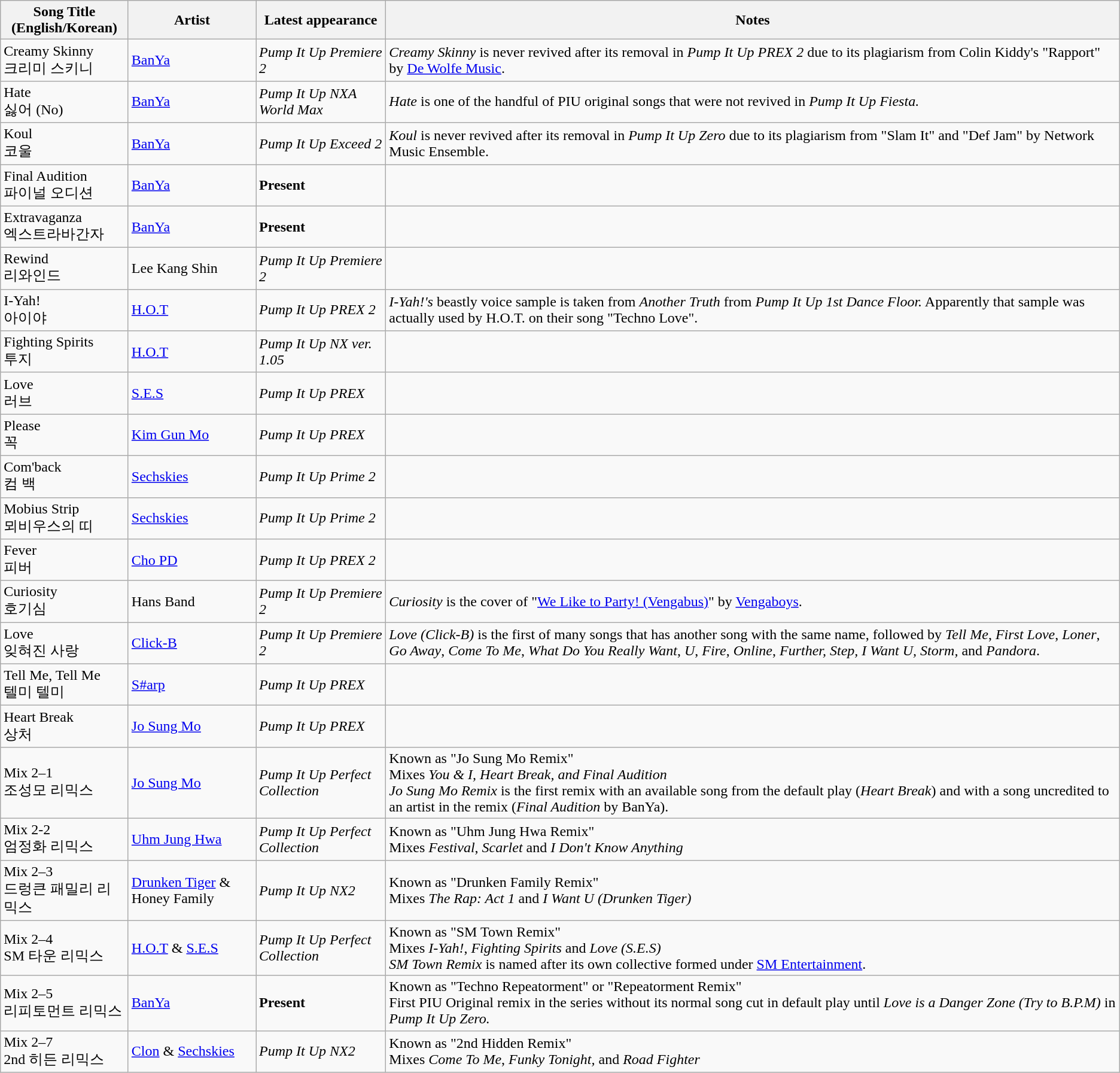<table class="wikitable sortable">
<tr>
<th>Song Title<br>(English/Korean)</th>
<th>Artist</th>
<th>Latest appearance</th>
<th>Notes</th>
</tr>
<tr>
<td>Creamy Skinny<br>크리미 스키니</td>
<td><a href='#'>BanYa</a></td>
<td><em>Pump It Up Premiere 2</em></td>
<td><em>Creamy Skinny</em> is never revived after its removal in <em>Pump It Up PREX 2</em> due to its plagiarism from Colin Kiddy's "Rapport" by <a href='#'>De Wolfe Music</a>.</td>
</tr>
<tr>
<td>Hate<br>싫어 (No)</td>
<td><a href='#'>BanYa</a></td>
<td><em>Pump It Up NXA World Max</em></td>
<td><em>Hate</em> is one of the handful of PIU original songs that were not revived in <em>Pump It Up Fiesta.</em></td>
</tr>
<tr>
<td>Koul<br>코울</td>
<td><a href='#'>BanYa</a></td>
<td><em>Pump It Up Exceed 2</em></td>
<td><em>Koul</em> is never revived after its removal in <em>Pump It Up Zero</em> due to its plagiarism from "Slam It" and "Def Jam" by Network Music Ensemble.</td>
</tr>
<tr>
<td>Final Audition<br>파이널 오디션</td>
<td><a href='#'>BanYa</a></td>
<td><strong>Present</strong></td>
<td></td>
</tr>
<tr>
<td>Extravaganza<br>엑스트라바간자</td>
<td><a href='#'>BanYa</a></td>
<td><strong>Present</strong></td>
<td></td>
</tr>
<tr>
<td>Rewind<br>리와인드</td>
<td>Lee Kang Shin</td>
<td><em>Pump It Up Premiere 2</em></td>
<td></td>
</tr>
<tr>
<td>I-Yah!<br>아이야</td>
<td><a href='#'>H.O.T</a></td>
<td><em>Pump It Up PREX 2</em></td>
<td><em>I-Yah!'s</em> beastly voice sample is taken from <em>Another Truth</em> from <em>Pump It Up 1st Dance Floor.</em> Apparently that sample was actually used by H.O.T. on their song "Techno Love".</td>
</tr>
<tr>
<td>Fighting Spirits<br>투지</td>
<td><a href='#'>H.O.T</a></td>
<td><em>Pump It Up NX ver. 1.05</em></td>
<td></td>
</tr>
<tr>
<td>Love<br>러브</td>
<td><a href='#'>S.E.S</a></td>
<td><em>Pump It Up PREX</em></td>
<td></td>
</tr>
<tr>
<td>Please<br>꼭</td>
<td><a href='#'>Kim Gun Mo</a></td>
<td><em>Pump It Up PREX</em></td>
<td></td>
</tr>
<tr>
<td>Com'back<br>컴 백</td>
<td><a href='#'>Sechskies</a></td>
<td><em>Pump It Up Prime 2</em></td>
<td></td>
</tr>
<tr>
<td>Mobius Strip<br>뫼비우스의 띠</td>
<td><a href='#'>Sechskies</a></td>
<td><em>Pump It Up Prime 2</em></td>
<td></td>
</tr>
<tr>
<td>Fever<br>피버</td>
<td><a href='#'>Cho PD</a></td>
<td><em>Pump It Up PREX 2</em></td>
<td></td>
</tr>
<tr>
<td>Curiosity<br>호기심</td>
<td>Hans Band</td>
<td><em>Pump It Up Premiere 2</em></td>
<td><em>Curiosity</em> is the cover of "<a href='#'>We Like to Party! (Vengabus)</a>" by <a href='#'>Vengaboys</a>.</td>
</tr>
<tr>
<td>Love<br>잊혀진 사랑</td>
<td><a href='#'>Click-B</a></td>
<td><em>Pump It Up Premiere 2</em></td>
<td><em>Love (Click-B)</em> is the first of many songs that has another song with the same name, followed by <em>Tell Me</em>, <em>First Love</em>, <em>Loner</em>, <em>Go Away</em>, <em>Come To Me</em>, <em>What Do You Really Want</em>, <em>U</em>, <em>Fire</em>, <em>Online</em>, <em>Further,</em> <em>Step,</em> <em>I Want U,</em> <em>Storm,</em> and <em>Pandora</em>.</td>
</tr>
<tr>
<td>Tell Me, Tell Me<br>텔미 텔미</td>
<td><a href='#'>S#arp</a></td>
<td><em>Pump It Up PREX</em></td>
<td></td>
</tr>
<tr>
<td>Heart Break<br>상처</td>
<td><a href='#'>Jo Sung Mo</a></td>
<td><em>Pump It Up PREX</em></td>
<td></td>
</tr>
<tr>
<td>Mix 2–1<br>조성모 리믹스</td>
<td><a href='#'>Jo Sung Mo</a></td>
<td><em>Pump It Up Perfect Collection</em></td>
<td>Known as "Jo Sung Mo Remix"<br>Mixes <em>You & I, Heart Break, and Final Audition</em><br><em>Jo Sung Mo Remix</em> is the first remix with an available song from the default play (<em>Heart Break</em>) and with a song uncredited to an artist in the remix (<em>Final Audition</em> by BanYa).</td>
</tr>
<tr>
<td>Mix 2-2<br>엄정화 리믹스</td>
<td><a href='#'>Uhm Jung Hwa</a></td>
<td><em>Pump It Up Perfect Collection</em></td>
<td>Known as "Uhm Jung Hwa Remix"<br>Mixes <em>Festival</em>, <em>Scarlet</em> and <em>I Don't Know Anything</em></td>
</tr>
<tr>
<td>Mix 2–3<br>드렁큰 패밀리 리믹스</td>
<td><a href='#'>Drunken Tiger</a> & Honey Family</td>
<td><em>Pump It Up NX2</em></td>
<td>Known as "Drunken Family Remix"<br>Mixes <em>The Rap: Act 1</em> and <em>I Want U (Drunken Tiger)</em></td>
</tr>
<tr>
<td>Mix 2–4<br>SM 타운 리믹스</td>
<td><a href='#'>H.O.T</a> & <a href='#'>S.E.S</a></td>
<td><em>Pump It Up Perfect Collection</em></td>
<td>Known as "SM Town Remix"<br>Mixes <em>I-Yah!</em>, <em>Fighting Spirits</em> and <em>Love (S.E.S)</em><br><em>SM Town Remix</em> is named after its own collective formed under <a href='#'>SM Entertainment</a>.</td>
</tr>
<tr>
<td>Mix 2–5<br>리피토먼트 리믹스</td>
<td><a href='#'>BanYa</a></td>
<td><strong>Present</strong></td>
<td>Known as "Techno Repeatorment" or "Repeatorment Remix"<br>First PIU Original remix in the series without its normal song cut in default play until <em>Love is a Danger Zone (Try to B.P.M)</em> in <em>Pump It Up Zero.</em></td>
</tr>
<tr>
<td>Mix 2–7<br>2nd 히든 리믹스</td>
<td><a href='#'>Clon</a> & <a href='#'>Sechskies</a></td>
<td><em>Pump It Up NX2</em></td>
<td>Known as "2nd Hidden Remix"<br>Mixes <em>Come To Me</em>, <em>Funky Tonight,</em> and <em>Road Fighter</em></td>
</tr>
</table>
